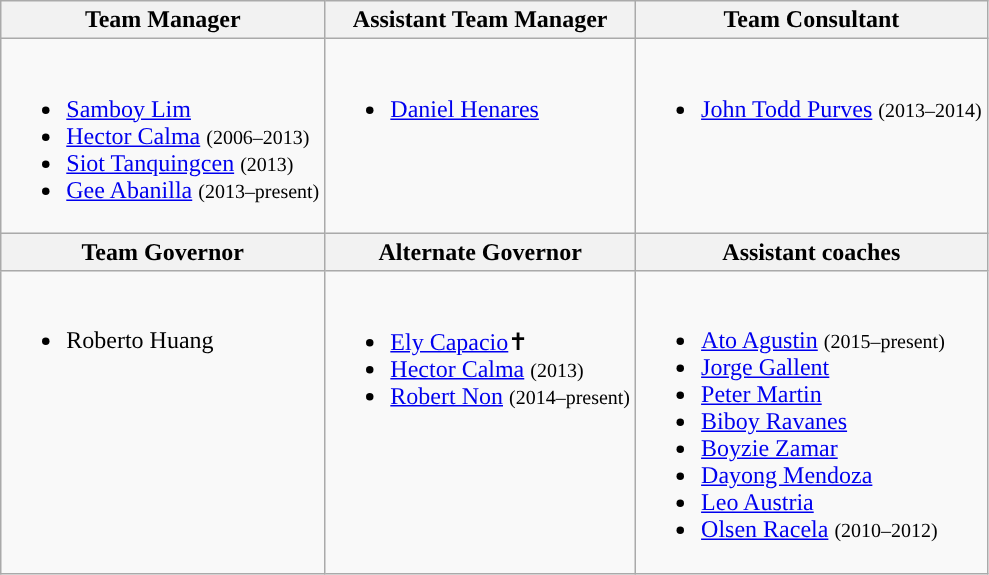<table class=wikitable>
<tr>
<th>Team Manager</th>
<th>Assistant Team Manager</th>
<th>Team Consultant</th>
</tr>
<tr>
<td valign="top"><br><ul><li><a href='#'>Samboy Lim</a></li><li><a href='#'>Hector Calma</a> <small>(2006–2013)</small></li><li><a href='#'>Siot Tanquingcen</a> <small>(2013)</small></li><li><a href='#'>Gee Abanilla</a> <small>(2013–present)</small></li></ul></td>
<td valign="top"><br><ul><li><a href='#'>Daniel Henares</a></li></ul></td>
<td valign="top"><br><ul><li><a href='#'>John Todd Purves</a> <small>(2013–2014)</small></li></ul></td>
</tr>
<tr>
<th>Team Governor</th>
<th>Alternate Governor</th>
<th>Assistant coaches</th>
</tr>
<tr>
<td valign="top"><br><ul><li>Roberto Huang</li></ul></td>
<td valign="top"><br><ul><li><a href='#'>Ely Capacio</a>✝</li><li><a href='#'>Hector Calma</a> <small>(2013)</small></li><li><a href='#'>Robert Non</a> <small>(2014–present)</small></li></ul></td>
<td valign="top"><br><ul><li><a href='#'>Ato Agustin</a> <small>(2015–present)</small></li><li><a href='#'>Jorge Gallent</a></li><li><a href='#'>Peter Martin</a></li><li><a href='#'>Biboy Ravanes</a></li><li><a href='#'>Boyzie Zamar</a></li><li><a href='#'>Dayong Mendoza</a></li><li><a href='#'>Leo Austria</a></li><li><a href='#'>Olsen Racela</a> <small>(2010–2012)</small></li></ul></td>
</tr>
</table>
